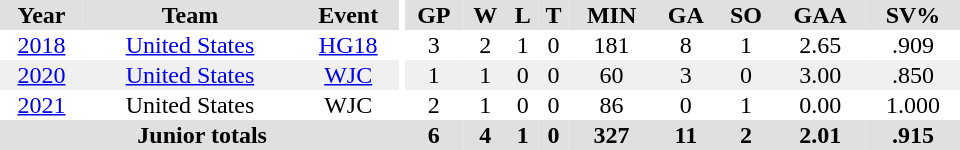<table border="0" cellpadding="1" cellspacing="0" ID="Table3" style="text-align:center; width:40em;">
<tr bgcolor="#e0e0e0">
<th>Year</th>
<th>Team</th>
<th>Event</th>
<th rowspan="99" bgcolor="#ffffff"></th>
<th>GP</th>
<th>W</th>
<th>L</th>
<th>T</th>
<th>MIN</th>
<th>GA</th>
<th>SO</th>
<th>GAA</th>
<th>SV%</th>
</tr>
<tr>
<td><a href='#'>2018</a></td>
<td><a href='#'>United States</a></td>
<td><a href='#'>HG18</a></td>
<td>3</td>
<td>2</td>
<td>1</td>
<td>0</td>
<td>181</td>
<td>8</td>
<td>1</td>
<td>2.65</td>
<td>.909</td>
</tr>
<tr bgcolor="#f0f0f0">
<td><a href='#'>2020</a></td>
<td><a href='#'>United States</a></td>
<td><a href='#'>WJC</a></td>
<td>1</td>
<td>1</td>
<td>0</td>
<td>0</td>
<td>60</td>
<td>3</td>
<td>0</td>
<td>3.00</td>
<td>.850</td>
</tr>
<tr>
<td><a href='#'>2021</a></td>
<td>United States</td>
<td>WJC</td>
<td>2</td>
<td>1</td>
<td>0</td>
<td>0</td>
<td>86</td>
<td>0</td>
<td>1</td>
<td>0.00</td>
<td>1.000</td>
</tr>
<tr bgcolor="#e0e0e0">
<th colspan="4">Junior totals</th>
<th>6</th>
<th>4</th>
<th>1</th>
<th>0</th>
<th>327</th>
<th>11</th>
<th>2</th>
<th>2.01</th>
<th>.915</th>
</tr>
</table>
